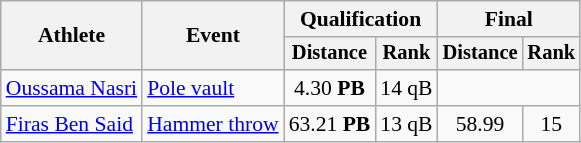<table class="wikitable" style="font-size:90%">
<tr>
<th rowspan=2>Athlete</th>
<th rowspan=2>Event</th>
<th colspan=2>Qualification</th>
<th colspan=2>Final</th>
</tr>
<tr style="font-size:95%">
<th>Distance</th>
<th>Rank</th>
<th>Distance</th>
<th>Rank</th>
</tr>
<tr align=center>
<td align=left><a href='#'>Oussama Nasri</a></td>
<td align=left><a href='#'>Pole vault</a></td>
<td>4.30 <strong>PB</strong></td>
<td>14 qB</td>
<td colspan="2"></td>
</tr>
<tr align=center>
<td align=left><a href='#'>Firas Ben Said</a></td>
<td align=left><a href='#'>Hammer throw</a></td>
<td>63.21 <strong>PB</strong></td>
<td>13 qB</td>
<td>58.99</td>
<td>15</td>
</tr>
</table>
